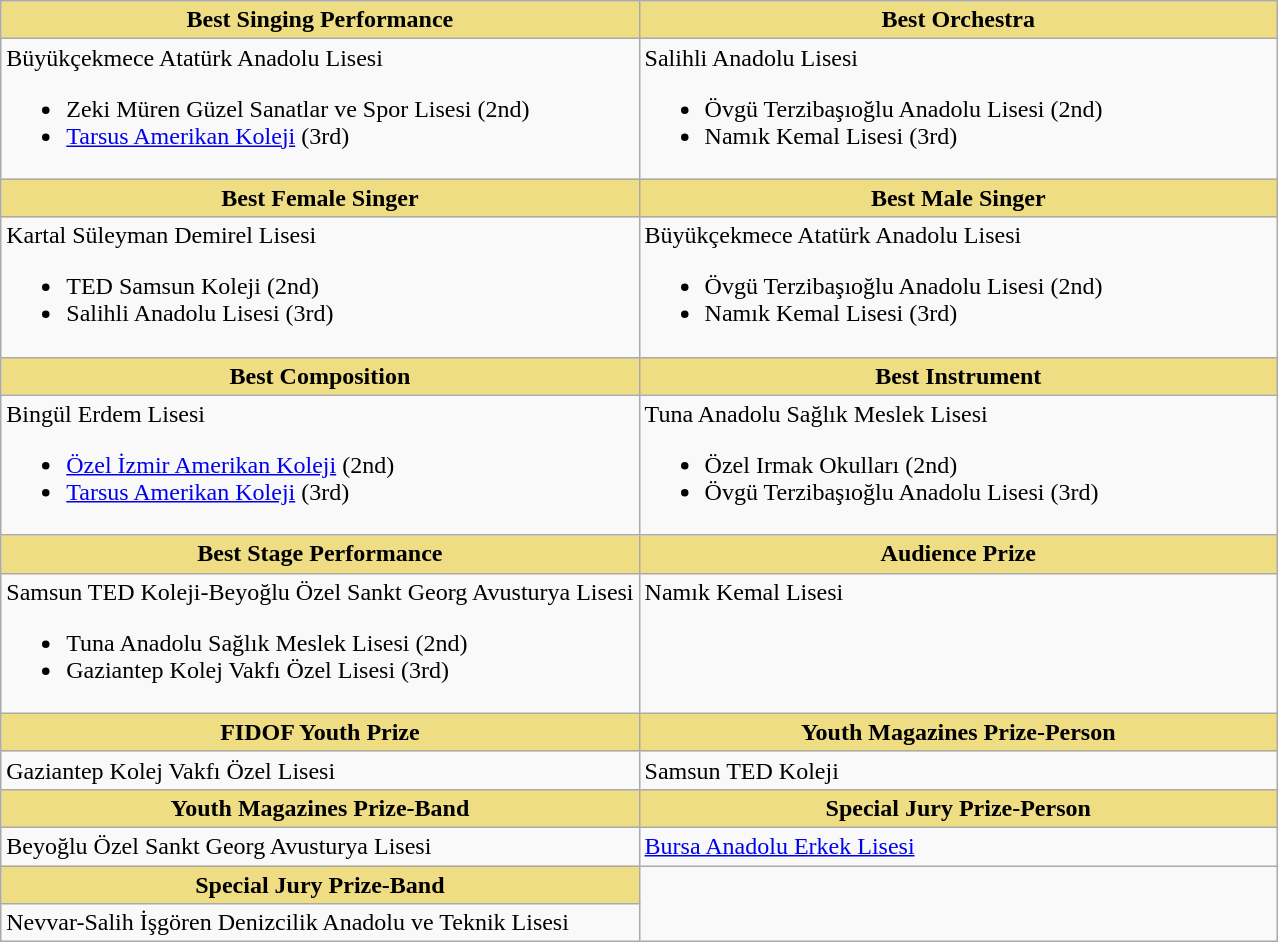<table class=wikitable>
<tr>
<th style="background:#EEDD82; width:50%">Best Singing Performance</th>
<th style="background:#EEDD82; width:50%">Best Orchestra</th>
</tr>
<tr>
<td valign="top">Büyükçekmece Atatürk Anadolu Lisesi<br><ul><li>Zeki Müren Güzel Sanatlar ve Spor Lisesi (2nd)</li><li><a href='#'>Tarsus Amerikan Koleji</a> (3rd)</li></ul></td>
<td valign="top">Salihli Anadolu Lisesi<br><ul><li>Övgü Terzibaşıoğlu Anadolu Lisesi (2nd)</li><li>Namık Kemal Lisesi (3rd)</li></ul></td>
</tr>
<tr>
<th style="background:#EEDD82; width:50%">Best Female Singer</th>
<th style="background:#EEDD82; width:50%">Best Male Singer</th>
</tr>
<tr>
<td valign="top">Kartal Süleyman Demirel Lisesi<br><ul><li>TED Samsun Koleji (2nd)</li><li>Salihli Anadolu Lisesi (3rd)</li></ul></td>
<td valign="top">Büyükçekmece Atatürk Anadolu Lisesi<br><ul><li>Övgü Terzibaşıoğlu Anadolu Lisesi (2nd)</li><li>Namık Kemal Lisesi (3rd)</li></ul></td>
</tr>
<tr>
<th style="background:#EEDD82; width:50%">Best Composition</th>
<th style="background:#EEDD82; width:50%">Best Instrument</th>
</tr>
<tr>
<td valign="top">Bingül Erdem Lisesi<br><ul><li><a href='#'>Özel İzmir Amerikan Koleji</a> (2nd)</li><li><a href='#'>Tarsus Amerikan Koleji</a> (3rd)</li></ul></td>
<td valign="top">Tuna Anadolu Sağlık Meslek Lisesi<br><ul><li>Özel Irmak Okulları (2nd)</li><li>Övgü Terzibaşıoğlu Anadolu Lisesi (3rd)</li></ul></td>
</tr>
<tr>
<th style="background:#EEDD82; width:50%">Best Stage Performance</th>
<th style="background:#EEDD82; width:50%">Audience Prize</th>
</tr>
<tr>
<td valign="top">Samsun TED Koleji-Beyoğlu Özel Sankt Georg Avusturya Lisesi<br><ul><li>Tuna Anadolu Sağlık Meslek Lisesi (2nd)</li><li>Gaziantep Kolej Vakfı Özel Lisesi (3rd)</li></ul></td>
<td valign="top">Namık Kemal Lisesi</td>
</tr>
<tr>
<th style="background:#EEDD82; width:50%">FIDOF Youth Prize</th>
<th style="background:#EEDD82; width:50%">Youth Magazines Prize-Person</th>
</tr>
<tr>
<td valign="top">Gaziantep Kolej Vakfı Özel Lisesi</td>
<td valign="top">Samsun TED Koleji</td>
</tr>
<tr>
<th style="background:#EEDD82; width:50%">Youth Magazines Prize-Band</th>
<th style="background:#EEDD82; width:50%">Special Jury Prize-Person</th>
</tr>
<tr>
<td valign="top">Beyoğlu Özel Sankt Georg Avusturya Lisesi</td>
<td valign="top"><a href='#'>Bursa Anadolu Erkek Lisesi</a></td>
</tr>
<tr>
<th style="background:#EEDD82; width:50%">Special Jury Prize-Band</th>
</tr>
<tr>
<td valign="top">Nevvar-Salih İşgören Denizcilik Anadolu ve Teknik Lisesi</td>
</tr>
</table>
